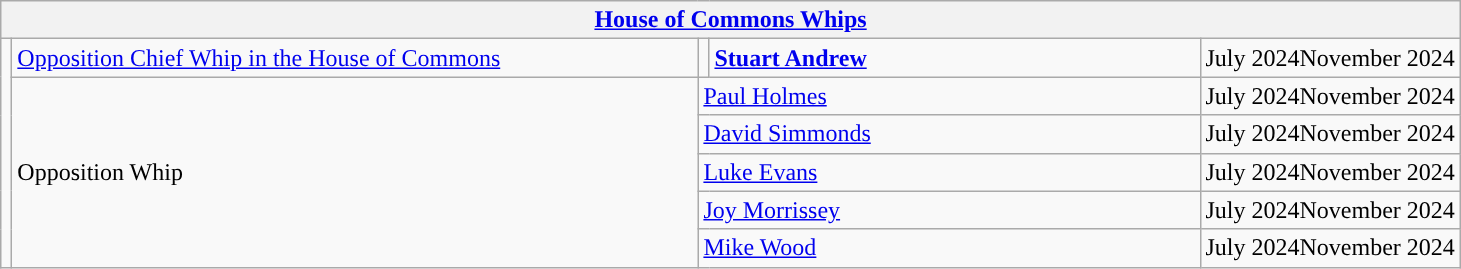<table class="wikitable">
<tr>
<th colspan="5"><a href='#'>House of Commons Whips</a></th>
</tr>
<tr>
<td rowspan="6" style="background: "></td>
<td style="width: 450px;"><a href='#'>Opposition Chief Whip in the House of Commons</a></td>
<td style="background: "></td>
<td style="width: 320px;"><strong><a href='#'>Stuart Andrew</a></strong></td>
<td>July 2024November 2024</td>
</tr>
<tr>
<td rowspan="5">Opposition Whip</td>
<td colspan="2"><a href='#'>Paul Holmes</a><br></td>
<td>July 2024November 2024</td>
</tr>
<tr>
<td colspan="2"><a href='#'>David Simmonds</a><br></td>
<td>July 2024November 2024</td>
</tr>
<tr>
<td colspan="2"><a href='#'>Luke Evans</a><br></td>
<td>July 2024November 2024</td>
</tr>
<tr>
<td colspan="2"><a href='#'>Joy Morrissey</a><br></td>
<td>July 2024November 2024</td>
</tr>
<tr>
<td colspan="2"><a href='#'>Mike Wood</a><br></td>
<td>July 2024November 2024</td>
</tr>
</table>
